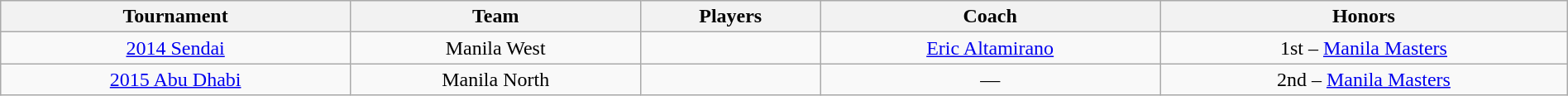<table class="wikitable" width=100% style="text-align: center;">
<tr>
<th>Tournament</th>
<th>Team</th>
<th>Players</th>
<th>Coach</th>
<th width=26%>Honors</th>
</tr>
<tr>
<td><a href='#'>2014 Sendai</a></td>
<td>Manila West</td>
<td></td>
<td><a href='#'>Eric Altamirano</a></td>
<td> 1st –  <a href='#'>Manila Masters</a></td>
</tr>
<tr>
<td><a href='#'>2015 Abu Dhabi</a></td>
<td>Manila North</td>
<td></td>
<td>—</td>
<td> 2nd –  <a href='#'>Manila Masters</a></td>
</tr>
</table>
